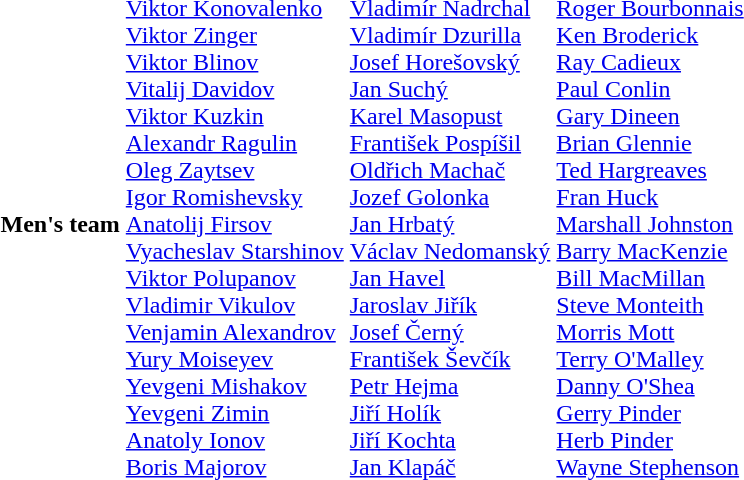<table>
<tr>
<th scope="row">Men's team<br></th>
<td valign=top><br><a href='#'>Viktor Konovalenko</a><br><a href='#'>Viktor Zinger</a><br><a href='#'>Viktor Blinov</a><br><a href='#'>Vitalij Davidov</a><br><a href='#'>Viktor Kuzkin</a><br><a href='#'>Alexandr Ragulin</a><br><a href='#'>Oleg Zaytsev</a><br><a href='#'>Igor Romishevsky</a><br><a href='#'>Anatolij Firsov</a><br><a href='#'>Vyacheslav Starshinov</a><br><a href='#'>Viktor Polupanov</a><br><a href='#'>Vladimir Vikulov</a><br><a href='#'>Venjamin Alexandrov</a><br><a href='#'>Yury Moiseyev</a><br><a href='#'>Yevgeni Mishakov</a><br><a href='#'>Yevgeni Zimin</a><br><a href='#'>Anatoly Ionov</a><br><a href='#'>Boris Majorov</a></td>
<td valign=top><br><a href='#'>Vladimír Nadrchal</a><br><a href='#'>Vladimír Dzurilla</a><br><a href='#'>Josef Horešovský</a><br><a href='#'>Jan Suchý</a><br><a href='#'>Karel Masopust</a><br><a href='#'>František Pospíšil</a><br><a href='#'>Oldřich Machač</a><br><a href='#'>Jozef Golonka</a><br><a href='#'>Jan Hrbatý</a><br><a href='#'>Václav Nedomanský</a><br><a href='#'>Jan Havel</a><br><a href='#'>Jaroslav Jiřík</a><br><a href='#'>Josef Černý</a><br><a href='#'>František Ševčík</a><br><a href='#'>Petr Hejma</a><br><a href='#'>Jiří Holík</a><br><a href='#'>Jiří Kochta</a><br><a href='#'>Jan Klapáč</a></td>
<td valign=top><br><a href='#'>Roger Bourbonnais</a><br><a href='#'>Ken Broderick</a><br><a href='#'>Ray Cadieux</a><br><a href='#'>Paul Conlin</a><br><a href='#'>Gary Dineen</a><br><a href='#'>Brian Glennie</a><br><a href='#'>Ted Hargreaves</a><br><a href='#'>Fran Huck</a><br><a href='#'>Marshall Johnston</a><br><a href='#'>Barry MacKenzie</a><br><a href='#'>Bill MacMillan</a><br><a href='#'>Steve Monteith</a><br><a href='#'>Morris Mott</a><br><a href='#'>Terry O'Malley</a><br><a href='#'>Danny O'Shea</a><br><a href='#'>Gerry Pinder</a><br><a href='#'>Herb Pinder</a><br><a href='#'>Wayne Stephenson</a></td>
</tr>
</table>
